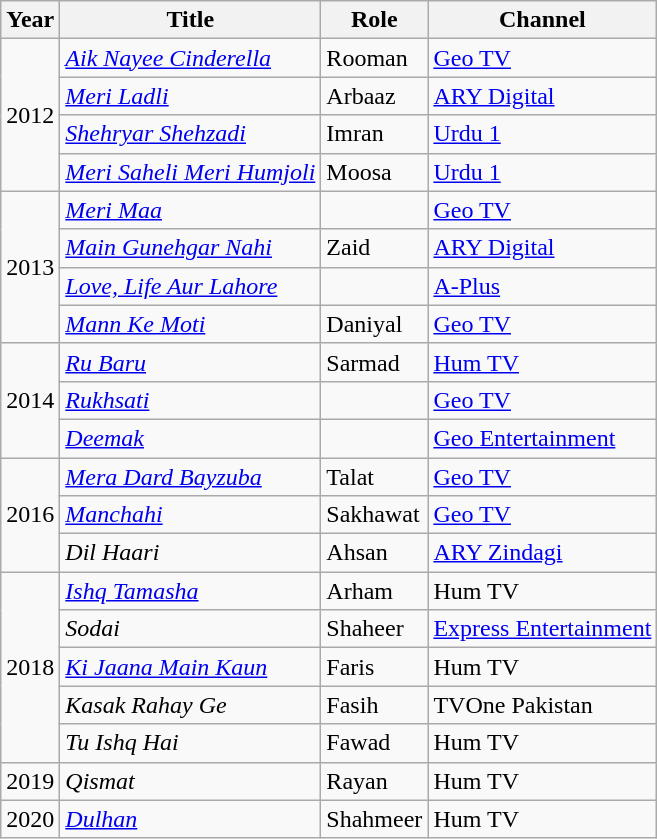<table class="wikitable">
<tr>
<th>Year</th>
<th>Title</th>
<th>Role</th>
<th>Channel</th>
</tr>
<tr>
<td rowspan="4">2012</td>
<td><em><a href='#'>Aik Nayee Cinderella</a></em></td>
<td>Rooman</td>
<td><a href='#'>Geo TV</a></td>
</tr>
<tr>
<td><em><a href='#'>Meri Ladli</a> </em></td>
<td>Arbaaz</td>
<td><a href='#'>ARY Digital</a></td>
</tr>
<tr>
<td><em><a href='#'>Shehryar Shehzadi</a></em></td>
<td>Imran</td>
<td><a href='#'>Urdu 1</a></td>
</tr>
<tr>
<td><em><a href='#'>Meri Saheli Meri Humjoli</a></em></td>
<td>Moosa</td>
<td><a href='#'>Urdu 1</a></td>
</tr>
<tr>
<td rowspan="4">2013</td>
<td><em><a href='#'>Meri Maa</a></em></td>
<td></td>
<td><a href='#'>Geo TV</a></td>
</tr>
<tr>
<td><em><a href='#'>Main Gunehgar Nahi</a></em></td>
<td>Zaid</td>
<td><a href='#'>ARY Digital</a></td>
</tr>
<tr>
<td><em><a href='#'>Love, Life Aur Lahore</a></em></td>
<td></td>
<td><a href='#'>A-Plus</a></td>
</tr>
<tr>
<td><em><a href='#'>Mann Ke Moti</a></em></td>
<td>Daniyal</td>
<td><a href='#'>Geo TV</a></td>
</tr>
<tr>
<td rowspan="3">2014</td>
<td><em><a href='#'>Ru Baru</a></em></td>
<td>Sarmad</td>
<td><a href='#'>Hum TV</a></td>
</tr>
<tr>
<td><em><a href='#'>Rukhsati</a></em></td>
<td></td>
<td><a href='#'>Geo TV</a></td>
</tr>
<tr>
<td><em><a href='#'>Deemak</a></em></td>
<td></td>
<td><a href='#'>Geo Entertainment</a></td>
</tr>
<tr>
<td rowspan="3">2016</td>
<td><em><a href='#'>Mera Dard Bayzuba</a></em></td>
<td>Talat</td>
<td><a href='#'>Geo TV</a></td>
</tr>
<tr>
<td><em><a href='#'>Manchahi</a></em></td>
<td>Sakhawat</td>
<td><a href='#'>Geo TV</a></td>
</tr>
<tr>
<td><em>Dil Haari</em></td>
<td>Ahsan</td>
<td><a href='#'>ARY Zindagi</a></td>
</tr>
<tr>
<td rowspan="5">2018</td>
<td><em><a href='#'>Ishq Tamasha</a></em></td>
<td>Arham</td>
<td>Hum TV</td>
</tr>
<tr>
<td><em>Sodai</em></td>
<td>Shaheer</td>
<td><a href='#'>Express Entertainment</a></td>
</tr>
<tr>
<td><em><a href='#'>Ki Jaana Main Kaun</a></em></td>
<td>Faris</td>
<td>Hum TV</td>
</tr>
<tr>
<td><em>Kasak Rahay Ge</em></td>
<td>Fasih</td>
<td>TVOne Pakistan</td>
</tr>
<tr>
<td><em>Tu Ishq Hai</em></td>
<td>Fawad</td>
<td>Hum TV</td>
</tr>
<tr>
<td>2019</td>
<td><em>Qismat</em></td>
<td>Rayan</td>
<td>Hum TV</td>
</tr>
<tr>
<td>2020</td>
<td><em><a href='#'>Dulhan</a></em></td>
<td>Shahmeer</td>
<td>Hum TV</td>
</tr>
</table>
